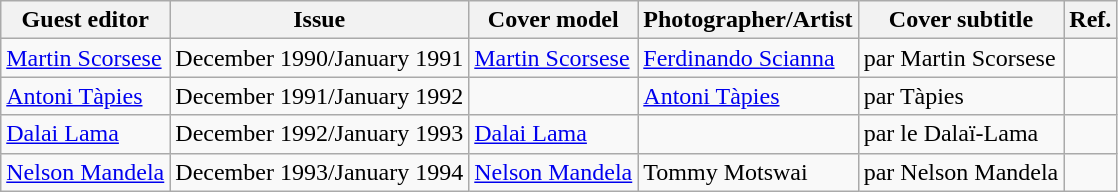<table class="sortable wikitable">
<tr>
<th>Guest editor</th>
<th>Issue</th>
<th>Cover model</th>
<th>Photographer/Artist</th>
<th>Cover subtitle</th>
<th>Ref.</th>
</tr>
<tr>
<td><a href='#'>Martin Scorsese</a></td>
<td>December 1990/January 1991</td>
<td><a href='#'>Martin Scorsese</a></td>
<td><a href='#'>Ferdinando Scianna</a></td>
<td>par Martin Scorsese</td>
<td></td>
</tr>
<tr>
<td><a href='#'>Antoni Tàpies</a></td>
<td>December 1991/January 1992</td>
<td></td>
<td><a href='#'>Antoni Tàpies</a></td>
<td>par Tàpies</td>
<td></td>
</tr>
<tr>
<td><a href='#'>Dalai Lama</a></td>
<td>December 1992/January 1993</td>
<td><a href='#'>Dalai Lama</a></td>
<td></td>
<td>par le Dalaï-Lama</td>
<td></td>
</tr>
<tr>
<td><a href='#'>Nelson Mandela</a></td>
<td>December 1993/January 1994</td>
<td><a href='#'>Nelson Mandela</a></td>
<td>Tommy Motswai</td>
<td>par Nelson Mandela</td>
<td></td>
</tr>
</table>
